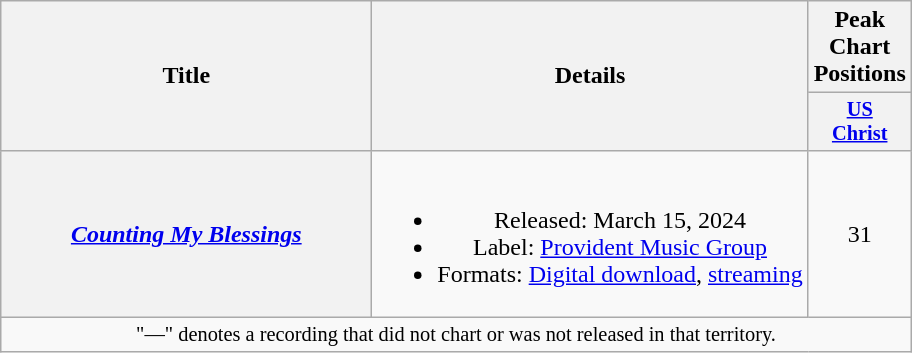<table class="wikitable plainrowheaders" style="text-align:center;">
<tr>
<th scope="col" rowspan="2" style="width:15em;">Title</th>
<th rowspan="2" scope="col">Details</th>
<th>Peak<br>Chart<br>Positions</th>
</tr>
<tr>
<th scope="col" style="width:3em;font-size:85%;"><a href='#'>US<br>Christ</a><br></th>
</tr>
<tr>
<th scope="row"><em><a href='#'>Counting My Blessings</a></em></th>
<td><br><ul><li>Released: March 15, 2024</li><li>Label: <a href='#'>Provident Music Group</a></li><li>Formats: <a href='#'>Digital download</a>, <a href='#'>streaming</a></li></ul></td>
<td>31</td>
</tr>
<tr>
<td colspan="11" style="font-size:85%">"—" denotes a recording that did not chart or was not released in that territory.</td>
</tr>
</table>
